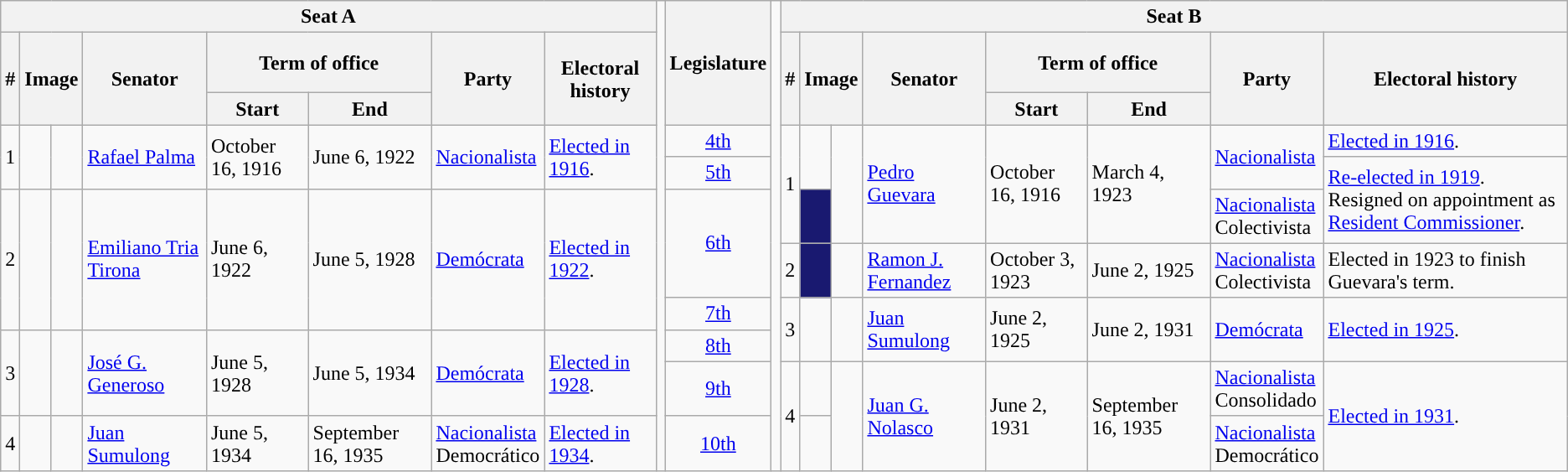<table class="wikitable">
<tr>
<th colspan="8">Seat A</th>
<td rowspan="99"></td>
<th rowspan="3">Legislature</th>
<td rowspan="99"></td>
<th colspan="8">Seat B</th>
</tr>
<tr style="height:3em">
<th rowspan="2">#</th>
<th rowspan="2" colspan="2">Image</th>
<th rowspan="2">Senator</th>
<th colspan="2">Term of office</th>
<th rowspan="2">Party</th>
<th rowspan="2">Electoral history</th>
<th rowspan="2">#</th>
<th rowspan="2" colspan="2">Image</th>
<th rowspan="2">Senator</th>
<th colspan="2">Term of office</th>
<th rowspan="2">Party</th>
<th rowspan="2">Electoral history</th>
</tr>
<tr>
<th>Start</th>
<th>End</th>
<th>Start</th>
<th>End</th>
</tr>
<tr>
<td rowspan="2" style="text-align:center;">1</td>
<td rowspan="2" style="background:"></td>
<td rowspan="2"></td>
<td rowspan="2"><a href='#'>Rafael Palma</a></td>
<td rowspan="2">October 16, 1916</td>
<td rowspan="2">June 6, 1922</td>
<td rowspan="2"><a href='#'>Nacionalista</a></td>
<td rowspan="2"><a href='#'>Elected in 1916</a>.</td>
<td style="text-align:center;"><a href='#'>4th</a></td>
<td rowspan="3" style="text-align:center;">1</td>
<td rowspan="2" style="background:"></td>
<td rowspan="3"></td>
<td rowspan="3"><a href='#'>Pedro Guevara</a></td>
<td rowspan="3">October 16, 1916</td>
<td rowspan="3">March 4, 1923</td>
<td rowspan="2"><a href='#'>Nacionalista</a></td>
<td><a href='#'>Elected in 1916</a>.</td>
</tr>
<tr>
<td style="text-align:center;"><a href='#'>5th</a></td>
<td rowspan="2"><a href='#'>Re-elected in 1919</a>.<br>Resigned on appointment as <a href='#'>Resident Commissioner</a>.</td>
</tr>
<tr>
<td rowspan="3" style="text-align:center;">2</td>
<td rowspan="3" style="background:"></td>
<td rowspan="3"></td>
<td rowspan="3"><a href='#'>Emiliano Tria Tirona</a></td>
<td rowspan="3">June 6, 1922</td>
<td rowspan="3">June 5, 1928</td>
<td rowspan="3"><a href='#'>Demócrata</a></td>
<td rowspan="3"><a href='#'>Elected in 1922</a>.</td>
<td rowspan="2" style="text-align:center;"><a href='#'>6th</a></td>
<td style="background-color:#191970"></td>
<td><a href='#'>Nacionalista</a><br>Colectivista</td>
</tr>
<tr>
<td style="text-align:center;">2</td>
<td style="background-color:#191970"></td>
<td></td>
<td><a href='#'>Ramon J. Fernandez</a></td>
<td>October 3, 1923</td>
<td>June 2, 1925</td>
<td><a href='#'>Nacionalista</a><br>Colectivista</td>
<td>Elected in 1923 to finish Guevara's term.</td>
</tr>
<tr>
<td style="text-align:center;"><a href='#'>7th</a></td>
<td rowspan="2" style="text-align:center;">3</td>
<td rowspan="2" style="background:"></td>
<td rowspan="2"></td>
<td rowspan="2"><a href='#'>Juan Sumulong</a></td>
<td rowspan="2">June 2, 1925</td>
<td rowspan="2">June 2, 1931</td>
<td rowspan="2"><a href='#'>Demócrata</a></td>
<td rowspan="2"><a href='#'>Elected in 1925</a>.</td>
</tr>
<tr>
<td rowspan="2" style="text-align:center;">3</td>
<td rowspan="2" style="background:"></td>
<td rowspan="2"></td>
<td rowspan="2"><a href='#'>José G. Generoso</a></td>
<td rowspan="2">June 5, 1928</td>
<td rowspan="2">June 5, 1934</td>
<td rowspan="2"><a href='#'>Demócrata</a></td>
<td rowspan="2"><a href='#'>Elected in 1928</a>.</td>
<td style="text-align:center;"><a href='#'>8th</a></td>
</tr>
<tr>
<td style="text-align:center;"><a href='#'>9th</a></td>
<td rowspan="2" style="text-align:center;">4</td>
<td style="background:"></td>
<td rowspan="2"></td>
<td rowspan="2"><a href='#'>Juan G. Nolasco</a></td>
<td rowspan="2">June 2, 1931</td>
<td rowspan="2">September 16, 1935</td>
<td><a href='#'>Nacionalista</a><br>Consolidado</td>
<td rowspan="2"><a href='#'>Elected in 1931</a>.</td>
</tr>
<tr>
<td style="text-align:center;">4</td>
<td style="background:"></td>
<td></td>
<td><a href='#'>Juan Sumulong</a></td>
<td>June 5, 1934</td>
<td>September 16, 1935</td>
<td><a href='#'>Nacionalista</a><br>Democrático</td>
<td><a href='#'>Elected in 1934</a>.</td>
<td style="text-align:center;"><a href='#'>10th</a></td>
<td style="background:"></td>
<td><a href='#'>Nacionalista</a><br>Democrático</td>
</tr>
</table>
